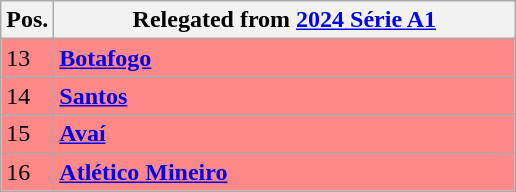<table class="wikitable">
<tr>
<th style="text-align:center;">Pos.</th>
<th width=300>Relegated from <a href='#'>2024 Série A1</a></th>
</tr>
<tr style="background: #FF8888;">
<td>13</td>
<td><strong><a href='#'>Botafogo</a></strong></td>
</tr>
<tr style="background: #FF8888;">
<td>14</td>
<td><strong><a href='#'>Santos</a></strong></td>
</tr>
<tr style="background: #FF8888;">
<td>15</td>
<td><strong><a href='#'>Avaí</a></strong></td>
</tr>
<tr style="background: #FF8888;">
<td>16</td>
<td><strong><a href='#'>Atlético Mineiro</a></strong></td>
</tr>
</table>
